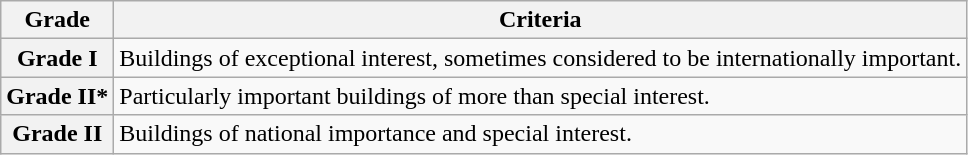<table class="wikitable" border="1">
<tr>
<th>Grade</th>
<th>Criteria</th>
</tr>
<tr>
<th>Grade I</th>
<td>Buildings of exceptional interest, sometimes considered to be internationally important.</td>
</tr>
<tr>
<th>Grade II*</th>
<td>Particularly important buildings of more than special interest.</td>
</tr>
<tr>
<th>Grade II</th>
<td>Buildings of national importance and special interest.</td>
</tr>
</table>
